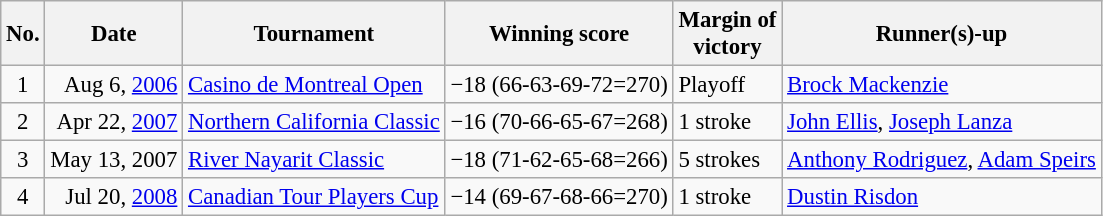<table class="wikitable" style="font-size:95%;">
<tr>
<th>No.</th>
<th>Date</th>
<th>Tournament</th>
<th>Winning score</th>
<th>Margin of<br>victory</th>
<th>Runner(s)-up</th>
</tr>
<tr>
<td align=center>1</td>
<td align=right>Aug 6, <a href='#'>2006</a></td>
<td><a href='#'>Casino de Montreal Open</a></td>
<td>−18 (66-63-69-72=270)</td>
<td>Playoff</td>
<td> <a href='#'>Brock Mackenzie</a></td>
</tr>
<tr>
<td align=center>2</td>
<td align=right>Apr 22, <a href='#'>2007</a></td>
<td><a href='#'>Northern California Classic</a></td>
<td>−16 (70-66-65-67=268)</td>
<td>1 stroke</td>
<td> <a href='#'>John Ellis</a>,  <a href='#'>Joseph Lanza</a></td>
</tr>
<tr>
<td align=center>3</td>
<td align=right>May 13, 2007</td>
<td><a href='#'>River Nayarit Classic</a></td>
<td>−18 (71-62-65-68=266)</td>
<td>5 strokes</td>
<td> <a href='#'>Anthony Rodriguez</a>,  <a href='#'>Adam Speirs</a></td>
</tr>
<tr>
<td align=center>4</td>
<td align=right>Jul 20, <a href='#'>2008</a></td>
<td><a href='#'>Canadian Tour Players Cup</a></td>
<td>−14 (69-67-68-66=270)</td>
<td>1 stroke</td>
<td> <a href='#'>Dustin Risdon</a></td>
</tr>
</table>
